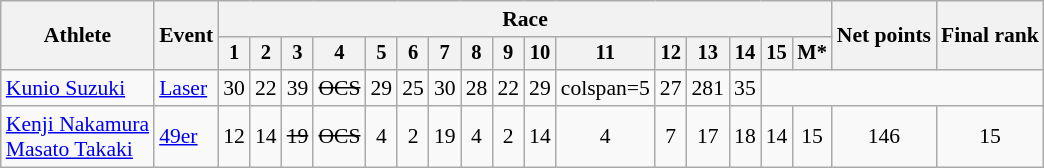<table class="wikitable" style="font-size:90%">
<tr>
<th rowspan=2>Athlete</th>
<th rowspan=2>Event</th>
<th colspan=16>Race</th>
<th rowspan=2>Net points</th>
<th rowspan=2>Final rank</th>
</tr>
<tr style="font-size:95%">
<th>1</th>
<th>2</th>
<th>3</th>
<th>4</th>
<th>5</th>
<th>6</th>
<th>7</th>
<th>8</th>
<th>9</th>
<th>10</th>
<th>11</th>
<th>12</th>
<th>13</th>
<th>14</th>
<th>15</th>
<th>M*</th>
</tr>
<tr align=center>
<td align=left><a href='#'>Kunio Suzuki</a></td>
<td align=left><a href='#'>Laser</a></td>
<td>30</td>
<td>22</td>
<td>39</td>
<td><s>OCS</s></td>
<td>29</td>
<td>25</td>
<td>30</td>
<td>28</td>
<td>22</td>
<td>29</td>
<td>colspan=5 </td>
<td>27</td>
<td>281</td>
<td>35</td>
</tr>
<tr align=center>
<td align=left><a href='#'>Kenji Nakamura</a><br><a href='#'>Masato Takaki</a></td>
<td align=left><a href='#'>49er</a></td>
<td>12</td>
<td>14</td>
<td><s>19</s></td>
<td><s>OCS</s></td>
<td>4</td>
<td>2</td>
<td>19</td>
<td>4</td>
<td>2</td>
<td>14</td>
<td>4</td>
<td>7</td>
<td>17</td>
<td>18</td>
<td>14</td>
<td>15</td>
<td>146</td>
<td>15</td>
</tr>
</table>
